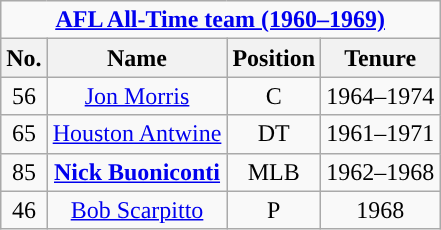<table class="wikitable" style="text-align:center">
<tr>
<td colspan="4"><strong><a href='#'><span><u>AFL All-Time team (1960–1969)</u></span></a></strong></td>
</tr>
<tr>
<th>No.</th>
<th>Name</th>
<th>Position</th>
<th>Tenure</th>
</tr>
<tr>
<td>56</td>
<td><a href='#'>Jon Morris</a></td>
<td>C</td>
<td>1964–1974</td>
</tr>
<tr>
<td>65</td>
<td><a href='#'>Houston Antwine</a></td>
<td>DT</td>
<td>1961–1971</td>
</tr>
<tr>
<td>85</td>
<td><strong><a href='#'>Nick Buoniconti</a></strong></td>
<td>MLB</td>
<td>1962–1968</td>
</tr>
<tr>
<td>46</td>
<td><a href='#'>Bob Scarpitto</a></td>
<td>P</td>
<td>1968</td>
</tr>
</table>
